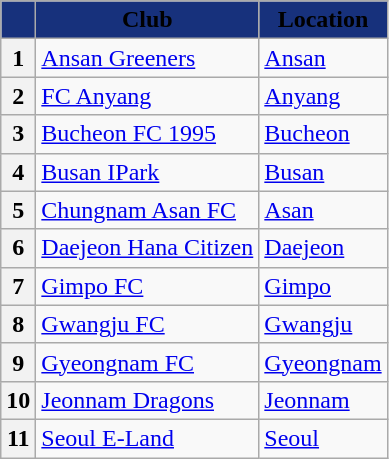<table class="wikitable sortable" style="text-align:left">
<tr>
<th style="background:#17317c;"></th>
<th style="background:#17317c;"><span>Club</span></th>
<th style="background:#17317c;"><span>Location</span></th>
</tr>
<tr>
<th>1</th>
<td><a href='#'>Ansan Greeners</a></td>
<td><a href='#'>Ansan</a></td>
</tr>
<tr>
<th>2</th>
<td><a href='#'>FC Anyang</a></td>
<td><a href='#'>Anyang</a></td>
</tr>
<tr>
<th>3</th>
<td><a href='#'>Bucheon FC 1995</a></td>
<td><a href='#'>Bucheon</a></td>
</tr>
<tr>
<th>4</th>
<td><a href='#'>Busan IPark</a></td>
<td><a href='#'>Busan</a></td>
</tr>
<tr>
<th>5</th>
<td><a href='#'>Chungnam Asan FC</a></td>
<td><a href='#'>Asan</a></td>
</tr>
<tr>
<th>6</th>
<td><a href='#'>Daejeon Hana Citizen</a></td>
<td><a href='#'>Daejeon</a></td>
</tr>
<tr>
<th>7</th>
<td><a href='#'>Gimpo FC</a></td>
<td><a href='#'>Gimpo</a></td>
</tr>
<tr>
<th>8</th>
<td><a href='#'>Gwangju FC</a></td>
<td><a href='#'>Gwangju</a></td>
</tr>
<tr>
<th>9</th>
<td><a href='#'>Gyeongnam FC</a></td>
<td><a href='#'>Gyeongnam</a></td>
</tr>
<tr>
<th>10</th>
<td><a href='#'>Jeonnam Dragons</a></td>
<td><a href='#'>Jeonnam</a></td>
</tr>
<tr>
<th>11</th>
<td><a href='#'>Seoul E-Land</a></td>
<td><a href='#'>Seoul</a></td>
</tr>
</table>
